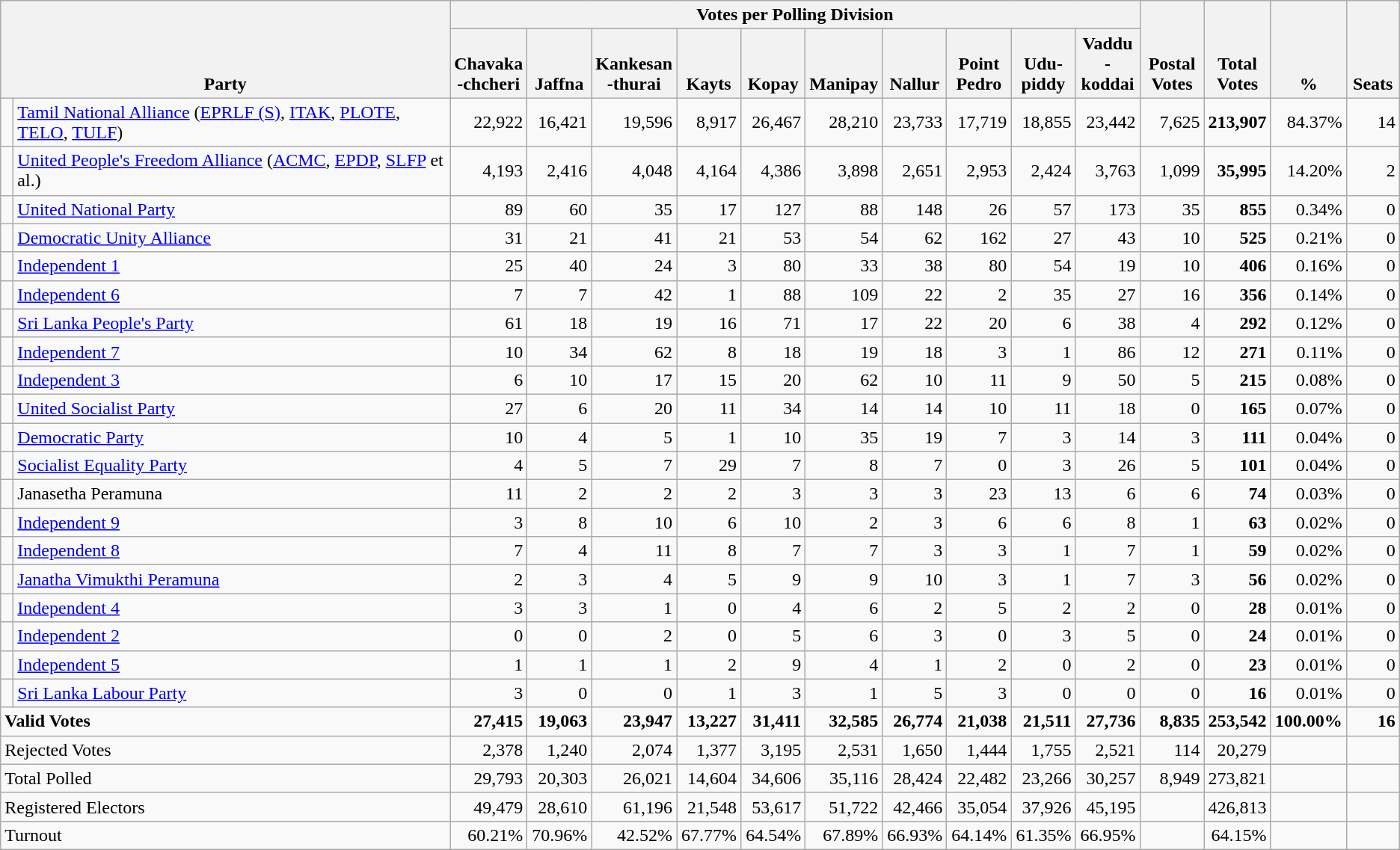<table class="wikitable" border="1" style="text-align:right;">
<tr>
<th align=left valign=bottom rowspan=2 colspan=2>Party</th>
<th colspan=10>Votes per Polling Division</th>
<th align=center valign=bottom rowspan=2 width="50">Postal<br>Votes</th>
<th align=center valign=bottom rowspan=2 width="50">Total Votes</th>
<th align=center valign=bottom rowspan=2 width="50">%</th>
<th align=center valign=bottom rowspan=2 width="40">Seats</th>
</tr>
<tr>
<th align=center valign=bottom width="50">Chavaka<br>-chcheri</th>
<th align=center valign=bottom width="50">Jaffna</th>
<th align=center valign=bottom width="50">Kankesan<br>-thurai</th>
<th align=center valign=bottom width="50">Kayts</th>
<th align=center valign=bottom width="50">Kopay</th>
<th align=center valign=bottom width="50">Manipay</th>
<th align=center valign=bottom width="50">Nallur</th>
<th align=center valign=bottom width="50">Point<br>Pedro</th>
<th align=center valign=bottom width="50">Udu-<br>piddy</th>
<th align=center valign=bottom width="50">Vaddu<br>-koddai</th>
</tr>
<tr>
<td bgcolor=> </td>
<td align=left><a href='#'>Tamil National Alliance</a> (<a href='#'>EPRLF (S)</a>, <a href='#'>ITAK</a>, <a href='#'>PLOTE</a>, <a href='#'>TELO</a>, <a href='#'>TULF</a>)</td>
<td>22,922</td>
<td>16,421</td>
<td>19,596</td>
<td>8,917</td>
<td>26,467</td>
<td>28,210</td>
<td>23,733</td>
<td>17,719</td>
<td>18,855</td>
<td>23,442</td>
<td>7,625</td>
<td><strong>213,907</strong></td>
<td>84.37%</td>
<td>14</td>
</tr>
<tr>
<td bgcolor=> </td>
<td align=left><a href='#'>United People's Freedom Alliance</a> (<a href='#'>ACMC</a>, <a href='#'>EPDP</a>, <a href='#'>SLFP</a> et al.)</td>
<td>4,193</td>
<td>2,416</td>
<td>4,048</td>
<td>4,164</td>
<td>4,386</td>
<td>3,898</td>
<td>2,651</td>
<td>2,953</td>
<td>2,424</td>
<td>3,763</td>
<td>1,099</td>
<td><strong>35,995</strong></td>
<td>14.20%</td>
<td>2</td>
</tr>
<tr>
<td bgcolor=> </td>
<td align=left><a href='#'>United National Party</a></td>
<td>89</td>
<td>60</td>
<td>35</td>
<td>17</td>
<td>127</td>
<td>88</td>
<td>148</td>
<td>26</td>
<td>57</td>
<td>173</td>
<td>35</td>
<td><strong>855</strong></td>
<td>0.34%</td>
<td>0</td>
</tr>
<tr>
<td bgcolor=> </td>
<td align=left><a href='#'>Democratic Unity Alliance</a></td>
<td>31</td>
<td>21</td>
<td>41</td>
<td>21</td>
<td>53</td>
<td>54</td>
<td>62</td>
<td>162</td>
<td>27</td>
<td>43</td>
<td>10</td>
<td><strong>525</strong></td>
<td>0.21%</td>
<td>0</td>
</tr>
<tr>
<td bgcolor=> </td>
<td align=left><a href='#'>Independent 1</a></td>
<td>25</td>
<td>40</td>
<td>24</td>
<td>3</td>
<td>80</td>
<td>33</td>
<td>38</td>
<td>80</td>
<td>54</td>
<td>19</td>
<td>10</td>
<td><strong>406</strong></td>
<td>0.16%</td>
<td>0</td>
</tr>
<tr>
<td bgcolor=> </td>
<td align=left><a href='#'>Independent 6</a></td>
<td>7</td>
<td>7</td>
<td>42</td>
<td>1</td>
<td>88</td>
<td>109</td>
<td>22</td>
<td>2</td>
<td>35</td>
<td>27</td>
<td>16</td>
<td><strong>356</strong></td>
<td>0.14%</td>
<td>0</td>
</tr>
<tr>
<td></td>
<td align=left><a href='#'>Sri Lanka People's Party</a></td>
<td>61</td>
<td>18</td>
<td>19</td>
<td>16</td>
<td>71</td>
<td>17</td>
<td>22</td>
<td>20</td>
<td>6</td>
<td>38</td>
<td>4</td>
<td><strong>292</strong></td>
<td>0.12%</td>
<td>0</td>
</tr>
<tr>
<td bgcolor=> </td>
<td align=left><a href='#'>Independent 7</a></td>
<td>10</td>
<td>34</td>
<td>62</td>
<td>8</td>
<td>18</td>
<td>19</td>
<td>18</td>
<td>3</td>
<td>1</td>
<td>86</td>
<td>12</td>
<td><strong>271</strong></td>
<td>0.11%</td>
<td>0</td>
</tr>
<tr>
<td bgcolor=> </td>
<td align=left><a href='#'>Independent 3</a></td>
<td>6</td>
<td>10</td>
<td>17</td>
<td>15</td>
<td>20</td>
<td>62</td>
<td>10</td>
<td>11</td>
<td>9</td>
<td>50</td>
<td>5</td>
<td><strong>215</strong></td>
<td>0.08%</td>
<td>0</td>
</tr>
<tr>
<td bgcolor=> </td>
<td align=left><a href='#'>United Socialist Party</a></td>
<td>27</td>
<td>6</td>
<td>20</td>
<td>11</td>
<td>34</td>
<td>14</td>
<td>14</td>
<td>10</td>
<td>11</td>
<td>18</td>
<td>0</td>
<td><strong>165</strong></td>
<td>0.07%</td>
<td>0</td>
</tr>
<tr>
<td bgcolor=> </td>
<td align=left><a href='#'>Democratic Party</a></td>
<td>10</td>
<td>4</td>
<td>5</td>
<td>1</td>
<td>10</td>
<td>35</td>
<td>19</td>
<td>7</td>
<td>3</td>
<td>14</td>
<td>3</td>
<td><strong>111</strong></td>
<td>0.04%</td>
<td>0</td>
</tr>
<tr>
<td bgcolor=> </td>
<td align=left><a href='#'>Socialist Equality Party</a></td>
<td>4</td>
<td>5</td>
<td>7</td>
<td>29</td>
<td>7</td>
<td>8</td>
<td>7</td>
<td>0</td>
<td>3</td>
<td>26</td>
<td>5</td>
<td><strong>101</strong></td>
<td>0.04%</td>
<td>0</td>
</tr>
<tr>
<td></td>
<td align=left>Janasetha Peramuna</td>
<td>11</td>
<td>2</td>
<td>2</td>
<td>2</td>
<td>3</td>
<td>3</td>
<td>3</td>
<td>23</td>
<td>13</td>
<td>6</td>
<td>6</td>
<td><strong>74</strong></td>
<td>0.03%</td>
<td>0</td>
</tr>
<tr>
<td bgcolor=> </td>
<td align=left><a href='#'>Independent 9</a></td>
<td>3</td>
<td>8</td>
<td>10</td>
<td>6</td>
<td>10</td>
<td>2</td>
<td>3</td>
<td>6</td>
<td>6</td>
<td>8</td>
<td>1</td>
<td><strong>63</strong></td>
<td>0.02%</td>
<td>0</td>
</tr>
<tr>
<td bgcolor=> </td>
<td align=left><a href='#'>Independent 8</a></td>
<td>7</td>
<td>4</td>
<td>11</td>
<td>8</td>
<td>7</td>
<td>7</td>
<td>3</td>
<td>3</td>
<td>1</td>
<td>7</td>
<td>1</td>
<td><strong>59</strong></td>
<td>0.02%</td>
<td>0</td>
</tr>
<tr>
<td bgcolor=> </td>
<td align=left><a href='#'>Janatha Vimukthi Peramuna</a></td>
<td>2</td>
<td>3</td>
<td>4</td>
<td>5</td>
<td>9</td>
<td>9</td>
<td>10</td>
<td>3</td>
<td>1</td>
<td>7</td>
<td>3</td>
<td><strong>56</strong></td>
<td>0.02%</td>
<td>0</td>
</tr>
<tr>
<td bgcolor=> </td>
<td align=left><a href='#'>Independent 4</a></td>
<td>3</td>
<td>3</td>
<td>1</td>
<td>0</td>
<td>4</td>
<td>6</td>
<td>2</td>
<td>5</td>
<td>2</td>
<td>2</td>
<td>0</td>
<td><strong>28</strong></td>
<td>0.01%</td>
<td>0</td>
</tr>
<tr>
<td bgcolor=> </td>
<td align=left><a href='#'>Independent 2</a></td>
<td>0</td>
<td>0</td>
<td>2</td>
<td>0</td>
<td>5</td>
<td>6</td>
<td>3</td>
<td>0</td>
<td>3</td>
<td>5</td>
<td>0</td>
<td><strong>24</strong></td>
<td>0.01%</td>
<td>0</td>
</tr>
<tr>
<td bgcolor=> </td>
<td align=left><a href='#'>Independent 5</a></td>
<td>1</td>
<td>1</td>
<td>1</td>
<td>2</td>
<td>9</td>
<td>4</td>
<td>1</td>
<td>2</td>
<td>0</td>
<td>2</td>
<td>0</td>
<td><strong>23</strong></td>
<td>0.01%</td>
<td>0</td>
</tr>
<tr>
<td></td>
<td align=left><a href='#'>Sri Lanka Labour Party</a></td>
<td>3</td>
<td>0</td>
<td>0</td>
<td>1</td>
<td>3</td>
<td>1</td>
<td>5</td>
<td>3</td>
<td>0</td>
<td>0</td>
<td>0</td>
<td><strong>16</strong></td>
<td>0.01%</td>
<td>0</td>
</tr>
<tr style="font-weight:bold">
<td align=left colspan=2>Valid Votes</td>
<td>27,415</td>
<td>19,063</td>
<td>23,947</td>
<td>13,227</td>
<td>31,411</td>
<td>32,585</td>
<td>26,774</td>
<td>21,038</td>
<td>21,511</td>
<td>27,736</td>
<td>8,835</td>
<td>253,542</td>
<td>100.00%</td>
<td>16</td>
</tr>
<tr>
<td align=left colspan=2>Rejected Votes</td>
<td>2,378</td>
<td>1,240</td>
<td>2,074</td>
<td>1,377</td>
<td>3,195</td>
<td>2,531</td>
<td>1,650</td>
<td>1,444</td>
<td>1,755</td>
<td>2,521</td>
<td>114</td>
<td>20,279</td>
<td></td>
<td></td>
</tr>
<tr>
<td align=left colspan=2>Total Polled</td>
<td>29,793</td>
<td>20,303</td>
<td>26,021</td>
<td>14,604</td>
<td>34,606</td>
<td>35,116</td>
<td>28,424</td>
<td>22,482</td>
<td>23,266</td>
<td>30,257</td>
<td>8,949</td>
<td>273,821</td>
<td></td>
<td></td>
</tr>
<tr>
<td align=left colspan=2>Registered Electors</td>
<td>49,479</td>
<td>28,610</td>
<td>61,196</td>
<td>21,548</td>
<td>53,617</td>
<td>51,722</td>
<td>42,466</td>
<td>35,054</td>
<td>37,926</td>
<td>45,195</td>
<td></td>
<td>426,813</td>
<td></td>
<td></td>
</tr>
<tr>
<td align=left colspan=2>Turnout</td>
<td>60.21%</td>
<td>70.96%</td>
<td>42.52%</td>
<td>67.77%</td>
<td>64.54%</td>
<td>67.89%</td>
<td>66.93%</td>
<td>64.14%</td>
<td>61.35%</td>
<td>66.95%</td>
<td></td>
<td>64.15%</td>
<td></td>
<td></td>
</tr>
</table>
